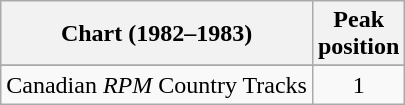<table class="wikitable sortable">
<tr>
<th align="left">Chart (1982–1983)</th>
<th align="center">Peak<br>position</th>
</tr>
<tr>
</tr>
<tr>
<td align="left">Canadian <em>RPM</em> Country Tracks</td>
<td align="center">1</td>
</tr>
</table>
